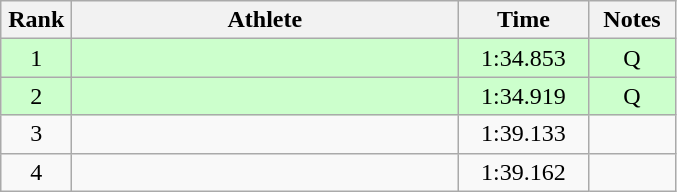<table class=wikitable style="text-align:center">
<tr>
<th width=40>Rank</th>
<th width=250>Athlete</th>
<th width=80>Time</th>
<th width=50>Notes</th>
</tr>
<tr bgcolor="ccffcc">
<td>1</td>
<td align=left></td>
<td>1:34.853</td>
<td>Q</td>
</tr>
<tr bgcolor="ccffcc">
<td>2</td>
<td align=left></td>
<td>1:34.919</td>
<td>Q</td>
</tr>
<tr>
<td>3</td>
<td align=left></td>
<td>1:39.133</td>
<td></td>
</tr>
<tr>
<td>4</td>
<td align=left></td>
<td>1:39.162</td>
<td></td>
</tr>
</table>
